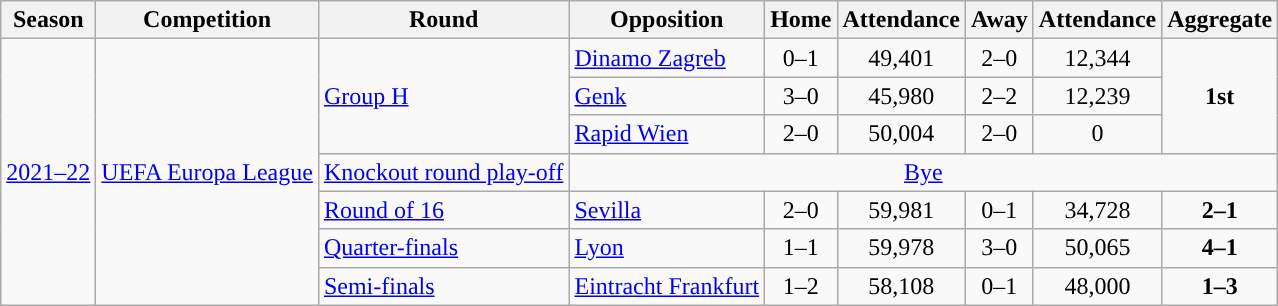<table class="wikitable">
<tr>
<th>Season</th>
<th>Competition</th>
<th>Round</th>
<th>Opposition</th>
<th>Home</th>
<th>Attendance</th>
<th>Away</th>
<th>Attendance</th>
<th>Aggregate</th>
</tr>
<tr>
<td rowspan=7><a href='#'>2021–22</a></td>
<td rowspan=7><a href='#'>UEFA Europa League</a></td>
<td rowspan=3><a href='#'>Group H</a></td>
<td> <a href='#'>Dinamo Zagreb</a></td>
<td style="text-align:center;">0–1</td>
<td style="text-align:center;">49,401</td>
<td style="text-align:center;">2–0</td>
<td style="text-align:center;">12,344</td>
<td rowspan=3 style="text-align:center;"><strong>1st</strong></td>
</tr>
<tr>
<td> <a href='#'>Genk</a></td>
<td style="text-align:center;">3–0</td>
<td style="text-align:center;">45,980</td>
<td style="text-align:center;">2–2</td>
<td style="text-align:center;">12,239</td>
</tr>
<tr>
<td> <a href='#'>Rapid Wien</a></td>
<td style="text-align:center;">2–0</td>
<td style="text-align:center;">50,004</td>
<td style="text-align:center;">2–0</td>
<td style="text-align:center;">0</td>
</tr>
<tr>
<td><a href='#'>Knockout round play-off</a></td>
<td colspan=6 style="text-align:center;"><a href='#'>Bye</a></td>
</tr>
<tr>
<td><a href='#'>Round of 16</a></td>
<td> <a href='#'>Sevilla</a></td>
<td style="text-align:center;">2–0 </td>
<td style="text-align:center;">59,981</td>
<td style="text-align:center;">0–1</td>
<td style="text-align:center;">34,728</td>
<td style="text-align:center;"><strong>2–1</strong></td>
</tr>
<tr>
<td><a href='#'>Quarter-finals</a></td>
<td> <a href='#'>Lyon</a></td>
<td style="text-align:center;">1–1</td>
<td style="text-align:center;">59,978</td>
<td style="text-align:center;">3–0</td>
<td style="text-align:center;">50,065</td>
<td style="text-align:center;"><strong>4–1</strong></td>
</tr>
<tr>
<td><a href='#'>Semi-finals</a></td>
<td> <a href='#'>Eintracht Frankfurt</a></td>
<td style="text-align:center;">1–2</td>
<td style="text-align:center;">58,108</td>
<td style="text-align:center;">0–1</td>
<td style="text-align:center;">48,000</td>
<td style="text-align:center;"><strong>1–3</strong></td>
</tr>
</table>
